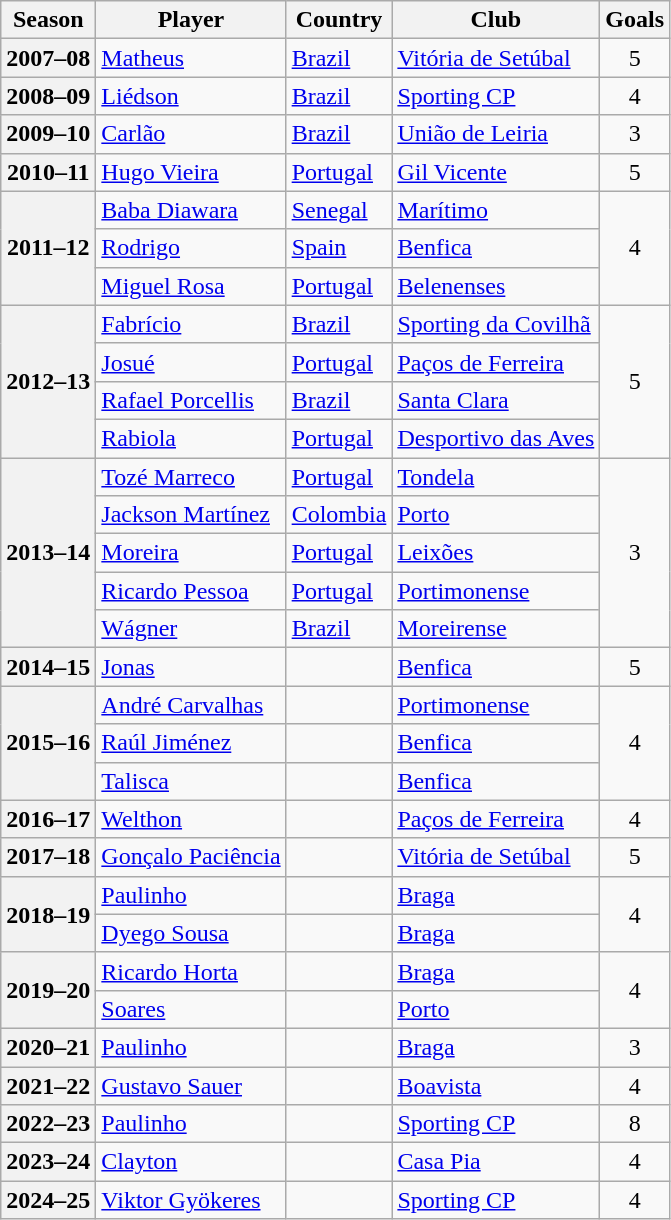<table class="wikitable">
<tr>
<th>Season</th>
<th>Player</th>
<th>Country</th>
<th>Club</th>
<th>Goals</th>
</tr>
<tr>
<th>2007–08</th>
<td><a href='#'>Matheus</a></td>
<td> <a href='#'>Brazil</a></td>
<td><a href='#'>Vitória de Setúbal</a></td>
<td align=center>5</td>
</tr>
<tr>
<th>2008–09</th>
<td><a href='#'>Liédson</a></td>
<td> <a href='#'>Brazil</a></td>
<td><a href='#'>Sporting CP</a></td>
<td align=center>4</td>
</tr>
<tr>
<th>2009–10</th>
<td><a href='#'>Carlão</a></td>
<td> <a href='#'>Brazil</a></td>
<td><a href='#'>União de Leiria</a></td>
<td align=center>3</td>
</tr>
<tr>
<th valign="middle">2010–11</th>
<td><a href='#'>Hugo Vieira</a></td>
<td> <a href='#'>Portugal</a></td>
<td><a href='#'>Gil Vicente</a></td>
<td align=center>5</td>
</tr>
<tr>
<th rowspan=3 valign="middle">2011–12</th>
<td><a href='#'>Baba Diawara</a></td>
<td> <a href='#'>Senegal</a></td>
<td><a href='#'>Marítimo</a></td>
<td rowspan=3 align=center>4</td>
</tr>
<tr>
<td><a href='#'>Rodrigo</a></td>
<td> <a href='#'>Spain</a></td>
<td><a href='#'>Benfica</a></td>
</tr>
<tr>
<td><a href='#'>Miguel Rosa</a></td>
<td> <a href='#'>Portugal</a></td>
<td><a href='#'>Belenenses</a></td>
</tr>
<tr>
<th rowspan=4 valign="middle">2012–13</th>
<td><a href='#'>Fabrício</a></td>
<td> <a href='#'>Brazil</a></td>
<td><a href='#'>Sporting da Covilhã</a></td>
<td rowspan=4 align=center>5</td>
</tr>
<tr>
<td><a href='#'>Josué</a></td>
<td> <a href='#'>Portugal</a></td>
<td><a href='#'>Paços de Ferreira</a></td>
</tr>
<tr>
<td><a href='#'>Rafael Porcellis</a></td>
<td> <a href='#'>Brazil</a></td>
<td><a href='#'>Santa Clara</a></td>
</tr>
<tr>
<td><a href='#'>Rabiola</a></td>
<td> <a href='#'>Portugal</a></td>
<td><a href='#'>Desportivo das Aves</a></td>
</tr>
<tr>
<th rowspan=5 valign="middle">2013–14</th>
<td><a href='#'>Tozé Marreco</a></td>
<td> <a href='#'>Portugal</a></td>
<td><a href='#'>Tondela</a></td>
<td rowspan=5 align=center>3</td>
</tr>
<tr>
<td><a href='#'>Jackson Martínez</a></td>
<td> <a href='#'>Colombia</a></td>
<td><a href='#'>Porto</a></td>
</tr>
<tr>
<td><a href='#'>Moreira</a></td>
<td> <a href='#'>Portugal</a></td>
<td><a href='#'>Leixões</a></td>
</tr>
<tr>
<td><a href='#'>Ricardo Pessoa</a></td>
<td> <a href='#'>Portugal</a></td>
<td><a href='#'>Portimonense</a></td>
</tr>
<tr>
<td><a href='#'>Wágner</a></td>
<td> <a href='#'>Brazil</a></td>
<td><a href='#'>Moreirense</a></td>
</tr>
<tr>
<th valign="middle">2014–15</th>
<td><a href='#'>Jonas</a></td>
<td></td>
<td><a href='#'>Benfica</a></td>
<td align="center">5</td>
</tr>
<tr>
<th rowspan=3 valign="middle">2015–16</th>
<td><a href='#'>André Carvalhas</a></td>
<td></td>
<td><a href='#'>Portimonense</a></td>
<td rowspan=3 align=center>4</td>
</tr>
<tr>
<td><a href='#'>Raúl Jiménez</a></td>
<td></td>
<td><a href='#'>Benfica</a></td>
</tr>
<tr>
<td><a href='#'>Talisca</a></td>
<td></td>
<td><a href='#'>Benfica</a></td>
</tr>
<tr>
<th valign="middle">2016–17</th>
<td><a href='#'>Welthon</a></td>
<td></td>
<td><a href='#'>Paços de Ferreira</a></td>
<td align=center>4</td>
</tr>
<tr>
<th valign="middle">2017–18</th>
<td><a href='#'>Gonçalo Paciência</a></td>
<td></td>
<td><a href='#'>Vitória de Setúbal</a></td>
<td align=center>5</td>
</tr>
<tr>
<th rowspan=2 valign="middle">2018–19</th>
<td><a href='#'>Paulinho</a></td>
<td></td>
<td><a href='#'>Braga</a></td>
<td rowspan=2 align=center>4</td>
</tr>
<tr>
<td><a href='#'>Dyego Sousa</a></td>
<td></td>
<td><a href='#'>Braga</a></td>
</tr>
<tr>
<th rowspan=2 valign="middle">2019–20</th>
<td><a href='#'>Ricardo Horta</a></td>
<td></td>
<td><a href='#'>Braga</a></td>
<td rowspan=2 align=center>4</td>
</tr>
<tr>
<td><a href='#'>Soares</a></td>
<td></td>
<td><a href='#'>Porto</a></td>
</tr>
<tr>
<th valign="middle">2020–21</th>
<td><a href='#'>Paulinho</a></td>
<td></td>
<td><a href='#'>Braga</a></td>
<td align=center>3</td>
</tr>
<tr>
<th valign="middle">2021–22</th>
<td><a href='#'>Gustavo Sauer</a></td>
<td></td>
<td><a href='#'>Boavista</a></td>
<td align=center>4</td>
</tr>
<tr>
<th valign="middle">2022–23</th>
<td><a href='#'>Paulinho</a></td>
<td></td>
<td><a href='#'>Sporting CP</a></td>
<td align=center>8</td>
</tr>
<tr>
<th valign="middle">2023–24</th>
<td><a href='#'>Clayton</a></td>
<td></td>
<td><a href='#'>Casa Pia</a></td>
<td align=center>4</td>
</tr>
<tr>
<th valign="middle">2024–25</th>
<td><a href='#'>Viktor Gyökeres</a></td>
<td></td>
<td><a href='#'>Sporting CP</a></td>
<td align=center>4</td>
</tr>
</table>
